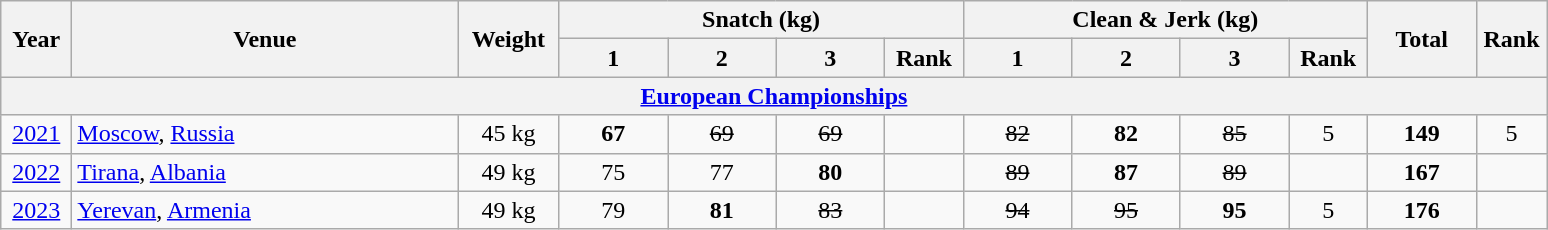<table class = "wikitable" style="text-align:center;">
<tr>
<th rowspan=2 width=40>Year</th>
<th rowspan=2 width=250>Venue</th>
<th rowspan=2 width=60>Weight</th>
<th colspan=4>Snatch (kg)</th>
<th colspan=4>Clean & Jerk (kg)</th>
<th rowspan=2 width=65>Total</th>
<th rowspan=2 width=40>Rank</th>
</tr>
<tr>
<th width=65>1</th>
<th width=65>2</th>
<th width=65>3</th>
<th width=45>Rank</th>
<th width=65>1</th>
<th width=65>2</th>
<th width=65>3</th>
<th width=45>Rank</th>
</tr>
<tr>
<th colspan=13><a href='#'>European Championships</a></th>
</tr>
<tr>
<td><a href='#'>2021</a></td>
<td align=left> <a href='#'>Moscow</a>, <a href='#'>Russia</a></td>
<td>45 kg</td>
<td><strong>67</strong></td>
<td><s>69</s></td>
<td><s>69</s></td>
<td></td>
<td><s>82</s></td>
<td><strong>82</strong></td>
<td><s>85</s></td>
<td>5</td>
<td><strong>149</strong></td>
<td>5</td>
</tr>
<tr>
<td><a href='#'>2022</a></td>
<td align=left> <a href='#'>Tirana</a>, <a href='#'>Albania</a></td>
<td>49 kg</td>
<td>75</td>
<td>77</td>
<td><strong>80</strong></td>
<td></td>
<td><s>89</s></td>
<td><strong>87</strong></td>
<td><s>89</s></td>
<td></td>
<td><strong>167</strong></td>
<td></td>
</tr>
<tr>
<td><a href='#'>2023</a></td>
<td align=left> <a href='#'>Yerevan</a>, <a href='#'>Armenia</a></td>
<td>49 kg</td>
<td>79</td>
<td><strong>81</strong></td>
<td><s>83</s></td>
<td></td>
<td><s>94</s></td>
<td><s>95</s></td>
<td><strong>95</strong></td>
<td>5</td>
<td><strong>176</strong></td>
<td></td>
</tr>
</table>
